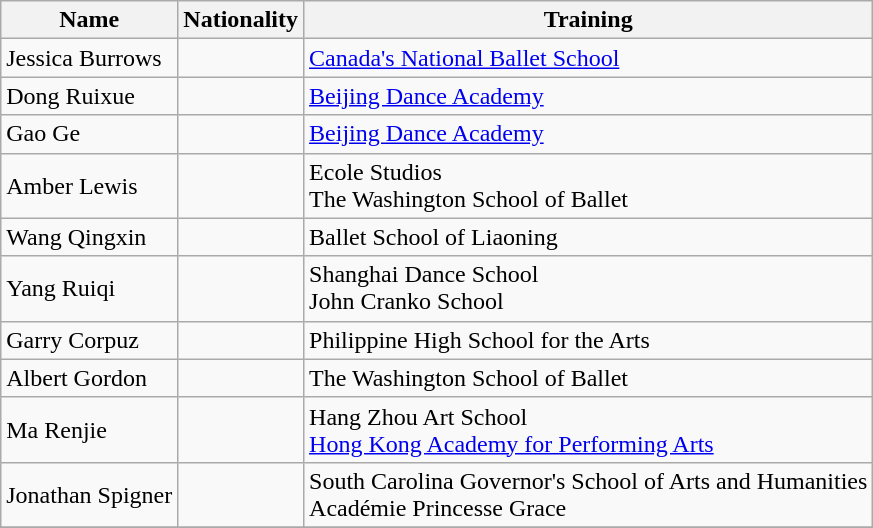<table class="wikitable">
<tr>
<th>Name</th>
<th>Nationality</th>
<th>Training</th>
</tr>
<tr>
<td>Jessica Burrows</td>
<td></td>
<td><a href='#'>Canada's National Ballet School</a></td>
</tr>
<tr>
<td>Dong Ruixue</td>
<td></td>
<td><a href='#'>Beijing Dance Academy</a></td>
</tr>
<tr>
<td>Gao Ge</td>
<td></td>
<td><a href='#'>Beijing Dance Academy</a></td>
</tr>
<tr>
<td>Amber Lewis</td>
<td></td>
<td>Ecole Studios<br>The Washington School of Ballet</td>
</tr>
<tr>
<td>Wang Qingxin</td>
<td></td>
<td>Ballet School of Liaoning</td>
</tr>
<tr>
<td>Yang Ruiqi</td>
<td></td>
<td>Shanghai Dance School<br>John Cranko School</td>
</tr>
<tr>
<td>Garry Corpuz</td>
<td></td>
<td>Philippine High School for the Arts</td>
</tr>
<tr>
<td>Albert Gordon</td>
<td></td>
<td>The Washington School of Ballet</td>
</tr>
<tr>
<td>Ma Renjie</td>
<td></td>
<td>Hang Zhou Art School<br><a href='#'>Hong Kong Academy for Performing Arts</a></td>
</tr>
<tr>
<td>Jonathan Spigner</td>
<td></td>
<td>South Carolina Governor's School of Arts and Humanities<br>Académie Princesse Grace</td>
</tr>
<tr>
</tr>
</table>
